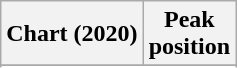<table class="wikitable">
<tr>
<th>Chart (2020)</th>
<th>Peak<br>position</th>
</tr>
<tr>
</tr>
<tr>
</tr>
</table>
